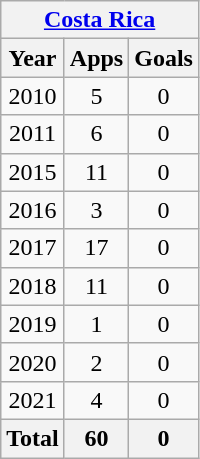<table class="wikitable" style="text-align:center">
<tr>
<th colspan=3><a href='#'>Costa Rica</a></th>
</tr>
<tr>
<th>Year</th>
<th>Apps</th>
<th>Goals</th>
</tr>
<tr>
<td>2010</td>
<td>5</td>
<td>0</td>
</tr>
<tr>
<td>2011</td>
<td>6</td>
<td>0</td>
</tr>
<tr>
<td>2015</td>
<td>11</td>
<td>0</td>
</tr>
<tr>
<td>2016</td>
<td>3</td>
<td>0</td>
</tr>
<tr>
<td>2017</td>
<td>17</td>
<td>0</td>
</tr>
<tr>
<td>2018</td>
<td>11</td>
<td>0</td>
</tr>
<tr>
<td>2019</td>
<td>1</td>
<td>0</td>
</tr>
<tr>
<td>2020</td>
<td>2</td>
<td>0</td>
</tr>
<tr>
<td>2021</td>
<td>4</td>
<td>0</td>
</tr>
<tr>
<th>Total</th>
<th>60</th>
<th>0</th>
</tr>
</table>
